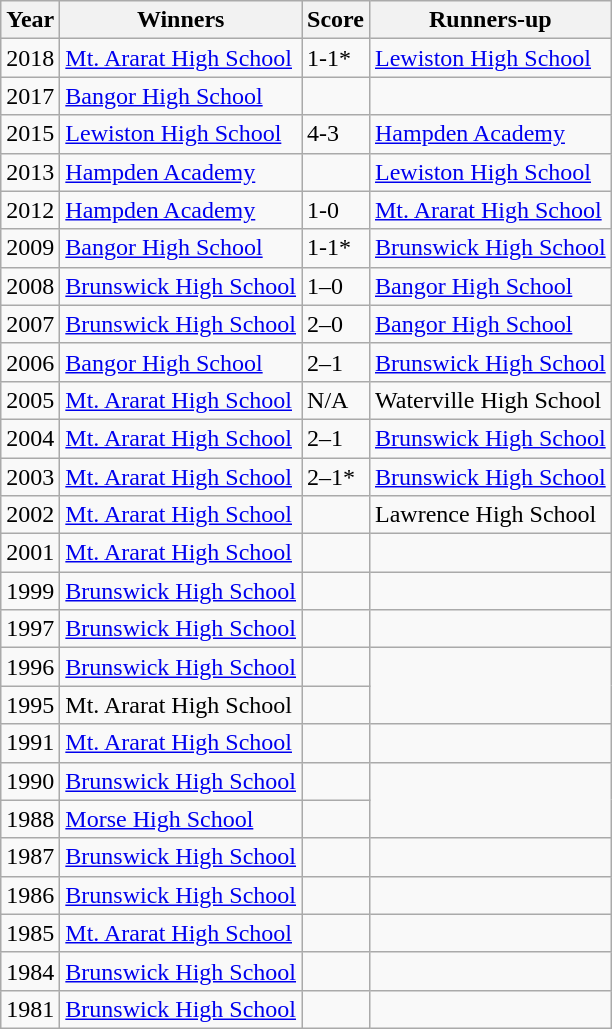<table class="wikitable" border="1">
<tr>
<th>Year</th>
<th>Winners</th>
<th>Score</th>
<th>Runners-up</th>
</tr>
<tr>
<td>2018</td>
<td><a href='#'>Mt. Ararat High School</a></td>
<td>1-1*</td>
<td><a href='#'>Lewiston High School</a></td>
</tr>
<tr>
<td>2017</td>
<td><a href='#'>Bangor High School</a></td>
<td></td>
<td></td>
</tr>
<tr>
<td>2015</td>
<td><a href='#'>Lewiston High School</a></td>
<td>4-3</td>
<td><a href='#'>Hampden Academy</a></td>
</tr>
<tr>
<td>2013</td>
<td><a href='#'>Hampden Academy</a></td>
<td></td>
<td><a href='#'>Lewiston High School</a></td>
</tr>
<tr>
<td>2012</td>
<td><a href='#'>Hampden Academy</a></td>
<td>1-0</td>
<td><a href='#'>Mt. Ararat High School</a></td>
</tr>
<tr>
<td>2009</td>
<td><a href='#'>Bangor High School</a></td>
<td>1-1*</td>
<td><a href='#'>Brunswick High School</a></td>
</tr>
<tr>
<td>2008</td>
<td><a href='#'>Brunswick High School</a></td>
<td>1–0</td>
<td><a href='#'>Bangor High School</a></td>
</tr>
<tr>
<td>2007</td>
<td><a href='#'>Brunswick High School</a></td>
<td>2–0</td>
<td><a href='#'>Bangor High School</a></td>
</tr>
<tr>
<td>2006</td>
<td><a href='#'>Bangor High School</a></td>
<td>2–1</td>
<td><a href='#'>Brunswick High School</a></td>
</tr>
<tr>
<td>2005</td>
<td><a href='#'>Mt. Ararat High School</a></td>
<td>N/A</td>
<td>Waterville High School</td>
</tr>
<tr>
<td>2004</td>
<td><a href='#'>Mt. Ararat High School</a></td>
<td>2–1</td>
<td><a href='#'>Brunswick High School</a></td>
</tr>
<tr>
<td>2003</td>
<td><a href='#'>Mt. Ararat High School</a></td>
<td>2–1*</td>
<td><a href='#'>Brunswick High School</a></td>
</tr>
<tr>
<td>2002</td>
<td><a href='#'>Mt. Ararat High School</a></td>
<td></td>
<td>Lawrence High School</td>
</tr>
<tr>
<td>2001</td>
<td><a href='#'>Mt. Ararat High School</a></td>
<td></td>
<td></td>
</tr>
<tr>
<td>1999</td>
<td><a href='#'>Brunswick High School</a></td>
<td></td>
<td></td>
</tr>
<tr>
<td>1997</td>
<td><a href='#'>Brunswick High School</a></td>
<td></td>
<td></td>
</tr>
<tr>
<td>1996</td>
<td><a href='#'>Brunswick High School</a></td>
<td></td>
</tr>
<tr>
<td>1995</td>
<td>Mt. Ararat High School</td>
<td></td>
</tr>
<tr>
<td>1991</td>
<td><a href='#'>Mt. Ararat High School</a></td>
<td></td>
<td></td>
</tr>
<tr>
<td>1990</td>
<td><a href='#'>Brunswick High School</a></td>
<td></td>
</tr>
<tr>
<td>1988</td>
<td><a href='#'>Morse High School</a></td>
<td></td>
</tr>
<tr>
<td>1987</td>
<td><a href='#'>Brunswick High School</a></td>
<td></td>
<td></td>
</tr>
<tr>
<td>1986</td>
<td><a href='#'>Brunswick High School</a></td>
<td></td>
<td></td>
</tr>
<tr>
<td>1985</td>
<td><a href='#'>Mt. Ararat High School</a></td>
<td></td>
<td></td>
</tr>
<tr>
<td>1984</td>
<td><a href='#'>Brunswick High School</a></td>
<td></td>
<td></td>
</tr>
<tr>
<td>1981</td>
<td><a href='#'>Brunswick High School</a></td>
<td></td>
<td></td>
</tr>
</table>
